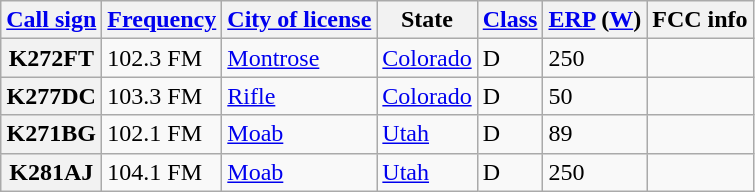<table class="wikitable sortable">
<tr>
<th scope="col"><a href='#'>Call sign</a></th>
<th scope="col" data-sort-type="number"><a href='#'>Frequency</a></th>
<th scope="col"><a href='#'>City of license</a></th>
<th scope="col">State</th>
<th scope="col"><a href='#'>Class</a></th>
<th scope="col" data-sort-type="number"><a href='#'>ERP</a> (<a href='#'>W</a>)</th>
<th scope="col" class="unsortable">FCC info</th>
</tr>
<tr>
<th scope="row">K272FT</th>
<td>102.3 FM</td>
<td><a href='#'>Montrose</a></td>
<td><a href='#'>Colorado</a></td>
<td>D</td>
<td>250</td>
<td></td>
</tr>
<tr>
<th scope="row">K277DC</th>
<td>103.3 FM</td>
<td><a href='#'>Rifle</a></td>
<td><a href='#'>Colorado</a></td>
<td>D</td>
<td>50</td>
<td></td>
</tr>
<tr>
<th scope="row">K271BG</th>
<td>102.1 FM</td>
<td><a href='#'>Moab</a></td>
<td><a href='#'>Utah</a></td>
<td>D</td>
<td>89</td>
<td></td>
</tr>
<tr>
<th scope="row">K281AJ</th>
<td>104.1 FM</td>
<td><a href='#'>Moab</a></td>
<td><a href='#'>Utah</a></td>
<td>D</td>
<td>250</td>
<td></td>
</tr>
</table>
